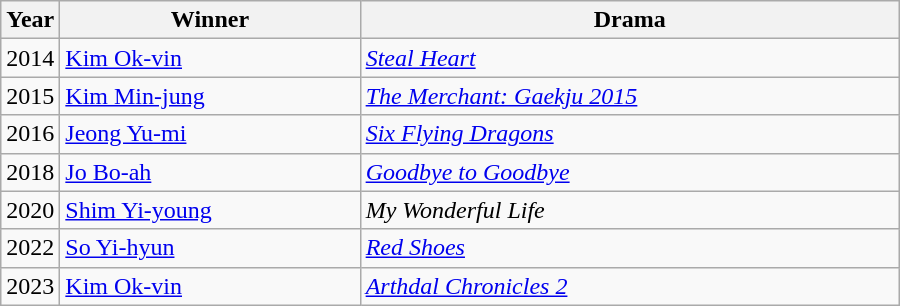<table class="wikitable" style="width:600px">
<tr>
<th width=10>Year</th>
<th>Winner</th>
<th>Drama</th>
</tr>
<tr>
<td>2014</td>
<td><a href='#'>Kim Ok-vin</a></td>
<td><em><a href='#'>Steal Heart</a></em></td>
</tr>
<tr>
<td>2015</td>
<td><a href='#'>Kim Min-jung</a></td>
<td><em><a href='#'>The Merchant: Gaekju 2015</a></em></td>
</tr>
<tr>
<td>2016</td>
<td><a href='#'>Jeong Yu-mi</a></td>
<td><em><a href='#'>Six Flying Dragons</a></em></td>
</tr>
<tr>
<td>2018</td>
<td><a href='#'>Jo Bo-ah</a></td>
<td><em><a href='#'>Goodbye to Goodbye</a></em></td>
</tr>
<tr>
<td>2020</td>
<td><a href='#'>Shim Yi-young</a></td>
<td><em>My Wonderful Life</em></td>
</tr>
<tr>
<td>2022</td>
<td><a href='#'>So Yi-hyun</a></td>
<td><em><a href='#'>Red Shoes</a></em></td>
</tr>
<tr>
<td>2023</td>
<td><a href='#'>Kim Ok-vin</a></td>
<td><em><a href='#'>Arthdal Chronicles 2</a></em></td>
</tr>
</table>
